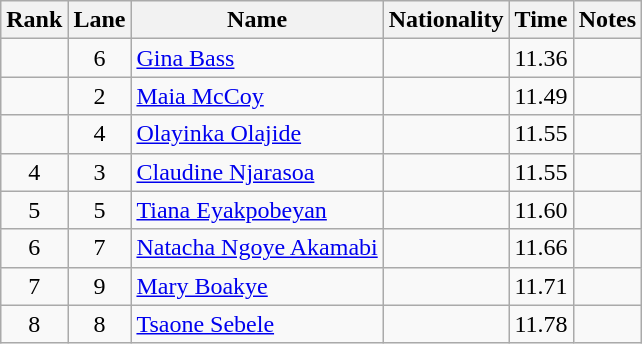<table class="wikitable sortable" style="text-align:center">
<tr>
<th>Rank</th>
<th>Lane</th>
<th>Name</th>
<th>Nationality</th>
<th>Time</th>
<th>Notes</th>
</tr>
<tr>
<td></td>
<td>6</td>
<td align=left><a href='#'>Gina Bass</a></td>
<td align=left></td>
<td>11.36</td>
<td></td>
</tr>
<tr>
<td></td>
<td>2</td>
<td align=left><a href='#'>Maia McCoy</a></td>
<td align=left></td>
<td>11.49</td>
<td></td>
</tr>
<tr>
<td></td>
<td>4</td>
<td align=left><a href='#'>Olayinka Olajide</a></td>
<td align=left></td>
<td>11.55</td>
<td></td>
</tr>
<tr>
<td>4</td>
<td>3</td>
<td align=left><a href='#'>Claudine Njarasoa</a></td>
<td align=left></td>
<td>11.55</td>
<td></td>
</tr>
<tr>
<td>5</td>
<td>5</td>
<td align=left><a href='#'>Tiana Eyakpobeyan</a></td>
<td align=left></td>
<td>11.60</td>
<td></td>
</tr>
<tr>
<td>6</td>
<td>7</td>
<td align=left><a href='#'>Natacha Ngoye Akamabi</a></td>
<td align=left></td>
<td>11.66</td>
<td></td>
</tr>
<tr>
<td>7</td>
<td>9</td>
<td align=left><a href='#'>Mary Boakye</a></td>
<td align=left></td>
<td>11.71</td>
<td></td>
</tr>
<tr>
<td>8</td>
<td>8</td>
<td align=left><a href='#'>Tsaone Sebele</a></td>
<td align=left></td>
<td>11.78</td>
<td></td>
</tr>
</table>
